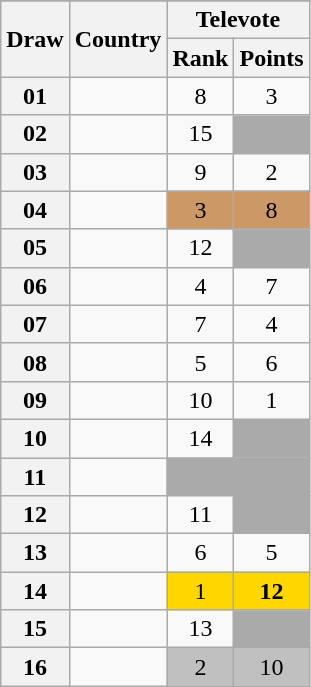<table class="sortable wikitable collapsible plainrowheaders" style="text-align:center;">
<tr>
</tr>
<tr>
<th scope="col" rowspan="2">Draw</th>
<th scope="col" rowspan="2">Country</th>
<th scope="col" colspan="2">Televote</th>
</tr>
<tr>
<th scope="col">Rank</th>
<th scope="col" class="unsortable">Points</th>
</tr>
<tr>
<th scope="row" style="text-align:center;">01</th>
<td style="text-align:left;"></td>
<td>8</td>
<td>3</td>
</tr>
<tr>
<th scope="row" style="text-align:center;">02</th>
<td style="text-align:left;"></td>
<td>15</td>
<td style="background:#AAAAAA;"></td>
</tr>
<tr>
<th scope="row" style="text-align:center;">03</th>
<td style="text-align:left;"></td>
<td>9</td>
<td>2</td>
</tr>
<tr>
<th scope="row" style="text-align:center;">04</th>
<td style="text-align:left;"></td>
<td style="background:#CC9966;">3</td>
<td style="background:#CC9966;">8</td>
</tr>
<tr>
<th scope="row" style="text-align:center;">05</th>
<td style="text-align:left;"></td>
<td>12</td>
<td style="background:#AAAAAA;"></td>
</tr>
<tr>
<th scope="row" style="text-align:center;">06</th>
<td style="text-align:left;"></td>
<td>4</td>
<td>7</td>
</tr>
<tr>
<th scope="row" style="text-align:center;">07</th>
<td style="text-align:left;"></td>
<td>7</td>
<td>4</td>
</tr>
<tr>
<th scope="row" style="text-align:center;">08</th>
<td style="text-align:left;"></td>
<td>5</td>
<td>6</td>
</tr>
<tr>
<th scope="row" style="text-align:center;">09</th>
<td style="text-align:left;"></td>
<td>10</td>
<td>1</td>
</tr>
<tr>
<th scope="row" style="text-align:center;">10</th>
<td style="text-align:left;"></td>
<td>14</td>
<td style="background:#AAAAAA;"></td>
</tr>
<tr class=sortbottom>
<th scope="row" style="text-align:center;">11</th>
<td style="text-align:left;"></td>
<td style="background:#AAAAAA;"></td>
<td style="background:#AAAAAA;"></td>
</tr>
<tr>
<th scope="row" style="text-align:center;">12</th>
<td style="text-align:left;"></td>
<td>11</td>
<td style="background:#AAAAAA;"></td>
</tr>
<tr>
<th scope="row" style="text-align:center;">13</th>
<td style="text-align:left;"></td>
<td>6</td>
<td>5</td>
</tr>
<tr>
<th scope="row" style="text-align:center;">14</th>
<td style="text-align:left;"></td>
<td style="background:gold;">1</td>
<td style="background:gold;"><strong>12</strong></td>
</tr>
<tr>
<th scope="row" style="text-align:center;">15</th>
<td style="text-align:left;"></td>
<td>13</td>
<td style="background:#AAAAAA;"></td>
</tr>
<tr>
<th scope="row" style="text-align:center;">16</th>
<td style="text-align:left;"></td>
<td style="background:silver;">2</td>
<td style="background:silver;">10</td>
</tr>
</table>
